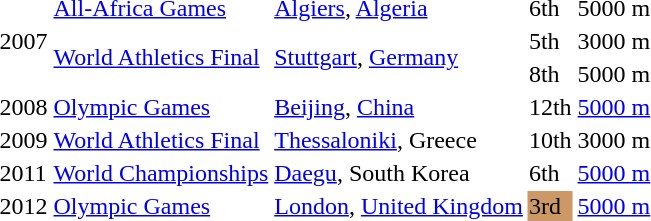<table>
<tr>
<td rowspan=3>2007</td>
<td><a href='#'>All-Africa Games</a></td>
<td><a href='#'>Algiers</a>, <a href='#'>Algeria</a></td>
<td>6th</td>
<td>5000 m </td>
</tr>
<tr>
<td rowspan=2><a href='#'>World Athletics Final</a></td>
<td rowspan=2><a href='#'>Stuttgart</a>, <a href='#'>Germany</a></td>
<td>5th</td>
<td>3000 m</td>
</tr>
<tr>
<td>8th</td>
<td>5000 m</td>
</tr>
<tr>
<td>2008</td>
<td><a href='#'>Olympic Games</a></td>
<td><a href='#'>Beijing</a>, <a href='#'>China</a></td>
<td>12th</td>
<td><a href='#'>5000 m</a></td>
</tr>
<tr>
<td>2009</td>
<td><a href='#'>World Athletics Final</a></td>
<td><a href='#'>Thessaloniki</a>, Greece</td>
<td>10th</td>
<td>3000 m</td>
</tr>
<tr>
<td>2011</td>
<td><a href='#'>World Championships</a></td>
<td><a href='#'>Daegu</a>, South Korea</td>
<td>6th</td>
<td><a href='#'>5000 m</a></td>
</tr>
<tr>
<td>2012</td>
<td><a href='#'>Olympic Games</a></td>
<td><a href='#'>London</a>, <a href='#'>United Kingdom</a></td>
<td bgcolor=cc9966>3rd</td>
<td><a href='#'>5000 m</a></td>
</tr>
</table>
